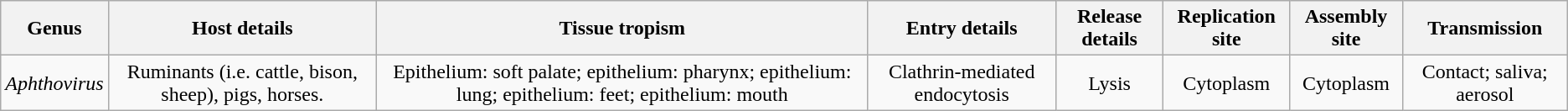<table class="wikitable sortable" style="text-align:center">
<tr>
<th>Genus</th>
<th>Host details</th>
<th>Tissue tropism</th>
<th>Entry details</th>
<th>Release details</th>
<th>Replication site</th>
<th>Assembly site</th>
<th>Transmission</th>
</tr>
<tr>
<td><em>Aphthovirus</em></td>
<td>Ruminants (i.e. cattle, bison, sheep), pigs, horses.</td>
<td>Epithelium: soft palate; epithelium: pharynx; epithelium: lung; epithelium: feet; epithelium: mouth</td>
<td>Clathrin-mediated endocytosis</td>
<td>Lysis</td>
<td>Cytoplasm</td>
<td>Cytoplasm</td>
<td>Contact; saliva; aerosol</td>
</tr>
</table>
